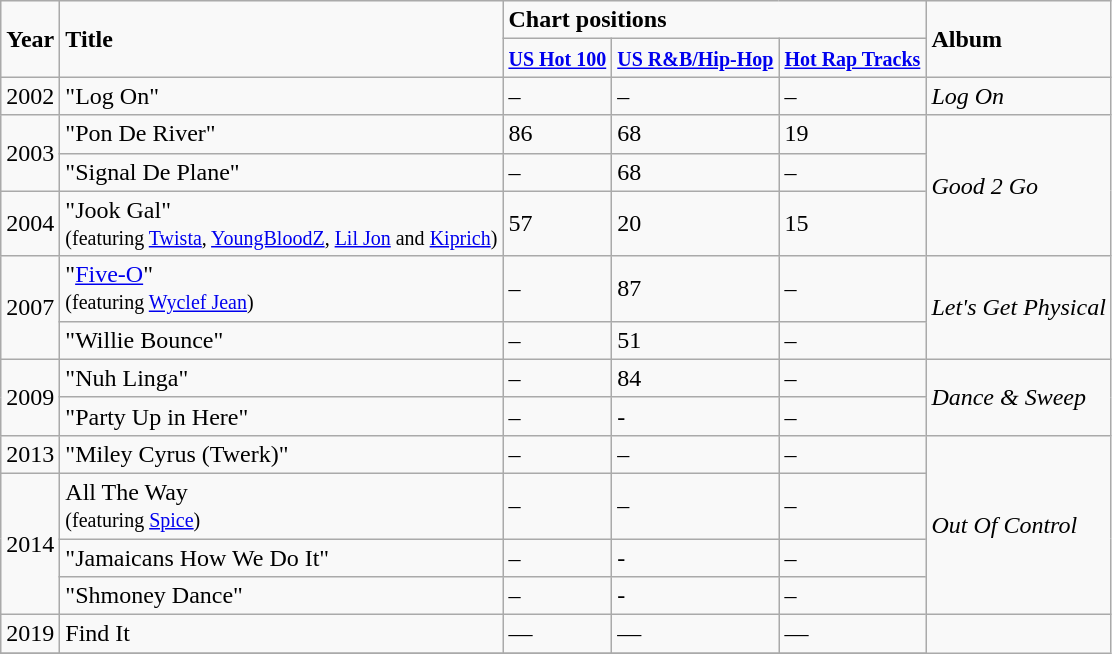<table class="wikitable">
<tr>
<td rowspan="2"><strong>Year</strong></td>
<td rowspan="2"><strong>Title</strong></td>
<td colspan="3"><strong>Chart positions</strong></td>
<td rowspan="2"><strong>Album</strong></td>
</tr>
<tr>
<td><small><strong><a href='#'>US Hot 100</a></strong></small></td>
<td><small><strong><a href='#'>US R&B/Hip-Hop</a></strong></small></td>
<td><small><strong><a href='#'>Hot Rap Tracks</a></strong></small></td>
</tr>
<tr>
<td>2002</td>
<td>"Log On"</td>
<td>–</td>
<td>–</td>
<td>–</td>
<td><em>Log On</em></td>
</tr>
<tr>
<td rowspan="2">2003</td>
<td>"Pon De River"</td>
<td>86</td>
<td>68</td>
<td>19</td>
<td rowspan="3"><em>Good 2 Go</em></td>
</tr>
<tr>
<td>"Signal De Plane"</td>
<td>–</td>
<td>68</td>
<td>–</td>
</tr>
<tr>
<td>2004</td>
<td>"Jook Gal" <br><small>(featuring <a href='#'>Twista</a>, <a href='#'>YoungBloodZ</a>, <a href='#'>Lil Jon</a> and <a href='#'>Kiprich</a>)</small></td>
<td>57</td>
<td>20</td>
<td>15</td>
</tr>
<tr>
<td rowspan="2">2007</td>
<td>"<a href='#'>Five-O</a>"  <br><small>(featuring <a href='#'>Wyclef Jean</a>)</small></td>
<td>–</td>
<td>87</td>
<td>–</td>
<td rowspan="2"><em>Let's Get Physical</em></td>
</tr>
<tr>
<td>"Willie Bounce"</td>
<td>–</td>
<td>51</td>
<td>–</td>
</tr>
<tr>
<td rowspan="2">2009</td>
<td>"Nuh Linga"</td>
<td>–</td>
<td>84</td>
<td>–</td>
<td rowspan="2"><em>Dance & Sweep</em></td>
</tr>
<tr>
<td>"Party Up in Here"</td>
<td>–</td>
<td>-</td>
<td>–</td>
</tr>
<tr>
<td>2013</td>
<td>"Miley Cyrus (Twerk)"</td>
<td>–</td>
<td>–</td>
<td>–</td>
<td rowspan="4"><em>Out Of Control</em></td>
</tr>
<tr>
<td rowspan="3">2014</td>
<td>All The Way <br><small>(featuring <a href='#'>Spice</a>)</small></td>
<td>–</td>
<td>–</td>
<td>–</td>
</tr>
<tr>
<td>"Jamaicans How We Do It"</td>
<td>–</td>
<td>-</td>
<td>–</td>
</tr>
<tr>
<td>"Shmoney Dance"</td>
<td>–</td>
<td>-</td>
<td>–</td>
</tr>
<tr>
<td "rowspan="1">2019</td>
<td>Find It</td>
<td>—</td>
<td>—</td>
<td>—</td>
</tr>
<tr>
</tr>
</table>
